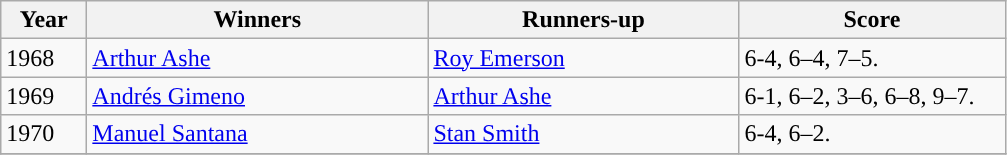<table class="wikitable">
<tr>
<th style="width:50px">Year</th>
<th style="width:220px">Winners</th>
<th style="width:200px">Runners-up</th>
<th style="width:170px" class="unsortable">Score</th>
</tr>
<tr>
<td>1968</td>
<td> <a href='#'>Arthur Ashe</a></td>
<td> <a href='#'>Roy Emerson</a></td>
<td>6-4, 6–4, 7–5.</td>
</tr>
<tr>
<td>1969</td>
<td> <a href='#'>Andrés Gimeno</a></td>
<td> <a href='#'>Arthur Ashe</a></td>
<td>6-1, 6–2, 3–6, 6–8, 9–7.</td>
</tr>
<tr>
<td>1970</td>
<td> <a href='#'>Manuel Santana</a></td>
<td> <a href='#'>Stan Smith</a></td>
<td>6-4, 6–2.</td>
</tr>
<tr>
</tr>
</table>
